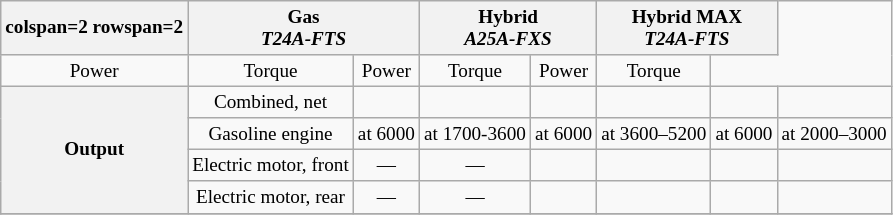<table class="wikitable" style="font-size:80%;text-align:center;">
<tr>
<th>colspan=2 rowspan=2 </th>
<th colspan=2>Gas<br><em>T24A-FTS</em></th>
<th colspan=2>Hybrid<br><em>A25A-FXS</em></th>
<th colspan=2>Hybrid MAX<br><em>T24A-FTS</em></th>
</tr>
<tr>
<td>Power</td>
<td>Torque</td>
<td>Power</td>
<td>Torque</td>
<td>Power</td>
<td>Torque</td>
</tr>
<tr>
<th rowspan=4>Output</th>
<td>Combined, net</td>
<td></td>
<td></td>
<td></td>
<td></td>
<td></td>
<td></td>
</tr>
<tr>
<td>Gasoline engine</td>
<td> at 6000</td>
<td> at 1700-3600</td>
<td> at 6000</td>
<td> at 3600–5200</td>
<td> at 6000</td>
<td> at 2000–3000</td>
</tr>
<tr>
<td>Electric motor, front</td>
<td>—</td>
<td>—</td>
<td></td>
<td></td>
<td></td>
<td></td>
</tr>
<tr>
<td>Electric motor, rear</td>
<td>—</td>
<td>—</td>
<td></td>
<td></td>
<td></td>
<td></td>
</tr>
<tr>
</tr>
</table>
